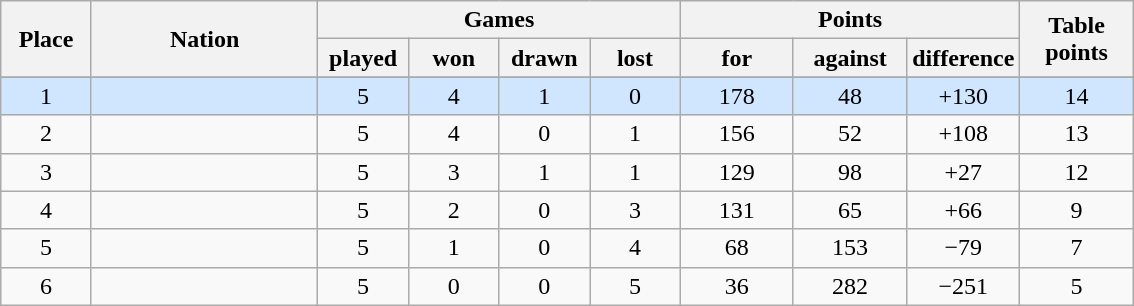<table class="wikitable">
<tr>
<th rowspan=2 width="8%">Place</th>
<th rowspan=2 width="20%">Nation</th>
<th colspan=4 width="32%">Games</th>
<th colspan=3 width="30%">Points</th>
<th rowspan=2 width="10%">Table<br>points</th>
</tr>
<tr>
<th width="8%">played</th>
<th width="8%">won</th>
<th width="8%">drawn</th>
<th width="8%">lost</th>
<th width="10%">for</th>
<th width="10%">against</th>
<th width="10%">difference</th>
</tr>
<tr>
</tr>
<tr align=center |-width=10px bgcolor="#D0E6FF">
<td>1</td>
<td align=left></td>
<td>5</td>
<td>4</td>
<td>1</td>
<td>0</td>
<td>178</td>
<td>48</td>
<td>+130</td>
<td>14</td>
</tr>
<tr align=center>
<td>2</td>
<td align=left></td>
<td>5</td>
<td>4</td>
<td>0</td>
<td>1</td>
<td>156</td>
<td>52</td>
<td>+108</td>
<td>13</td>
</tr>
<tr align=center>
<td>3</td>
<td align=left></td>
<td>5</td>
<td>3</td>
<td>1</td>
<td>1</td>
<td>129</td>
<td>98</td>
<td>+27</td>
<td>12</td>
</tr>
<tr align=center |-width=10px>
<td>4</td>
<td align=left></td>
<td>5</td>
<td>2</td>
<td>0</td>
<td>3</td>
<td>131</td>
<td>65</td>
<td>+66</td>
<td>9</td>
</tr>
<tr align=center |-width=10px>
<td>5</td>
<td align=left></td>
<td>5</td>
<td>1</td>
<td>0</td>
<td>4</td>
<td>68</td>
<td>153</td>
<td>−79</td>
<td>7</td>
</tr>
<tr align=center>
<td>6</td>
<td align=left></td>
<td>5</td>
<td>0</td>
<td>0</td>
<td>5</td>
<td>36</td>
<td>282</td>
<td>−251</td>
<td>5</td>
</tr>
</table>
